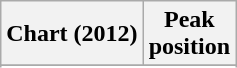<table class="wikitable sortable plainrowheaders" style="text-align:center">
<tr>
<th scope="col">Chart (2012)</th>
<th scope="col">Peak<br>position</th>
</tr>
<tr>
</tr>
<tr>
</tr>
<tr>
</tr>
</table>
